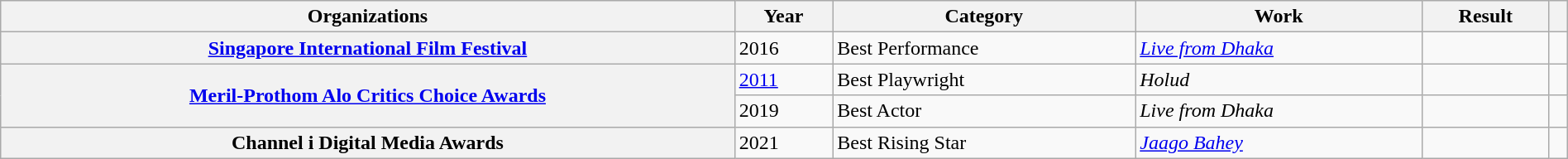<table class= "wikitable plainrowheaders sortable" style="width:100%;">
<tr>
<th scope="col">Organizations</th>
<th scope="col">Year</th>
<th scope="col">Category</th>
<th scope="col">Work</th>
<th scope="col">Result</th>
<th scope="col" class="unsortable"></th>
</tr>
<tr>
<th scope="row"><a href='#'>Singapore International Film Festival</a></th>
<td>2016</td>
<td>Best Performance</td>
<td><em><a href='#'>Live from Dhaka</a></em></td>
<td></td>
<td style= "text-align:center;"></td>
</tr>
<tr>
<th scope="row" rowspan="2"><a href='#'>Meril-Prothom Alo Critics Choice Awards</a></th>
<td scope="row"><a href='#'>2011</a></td>
<td>Best Playwright</td>
<td><em>Holud</em></td>
<td></td>
<td style= "text-align:center;"></td>
</tr>
<tr>
<td scope="row">2019</td>
<td>Best Actor</td>
<td><em>Live from Dhaka</em></td>
<td></td>
<td style= "text-align:center;"></td>
</tr>
<tr>
<th scope="row">Channel i Digital Media Awards</th>
<td>2021</td>
<td>Best Rising Star</td>
<td><em><a href='#'>Jaago Bahey</a></em></td>
<td></td>
<td style= "text-align:center;"></td>
</tr>
</table>
